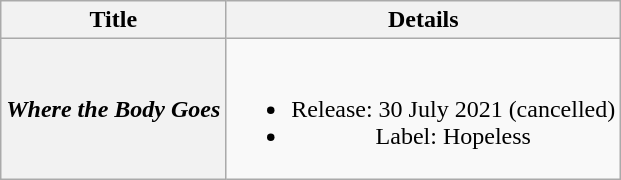<table class="wikitable plainrowheaders" style="text-align:center;">
<tr>
<th>Title</th>
<th>Details</th>
</tr>
<tr>
<th scope="row"><em>Where the Body Goes</em></th>
<td><br><ul><li>Release: 30 July 2021 (cancelled)</li><li>Label: Hopeless</li></ul></td>
</tr>
</table>
